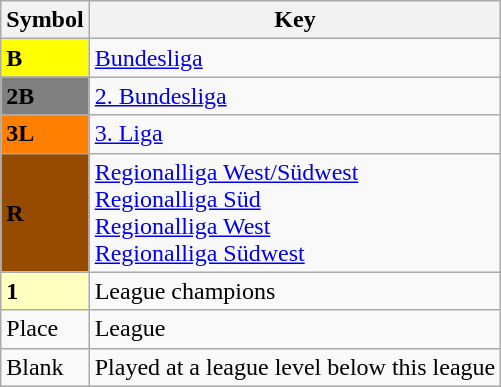<table class="wikitable" align="center">
<tr>
<th>Symbol</th>
<th>Key</th>
</tr>
<tr>
<td style="background:#FFFF00"><strong>B</strong></td>
<td><a href='#'>Bundesliga</a> </td>
</tr>
<tr>
<td style="background:#808080"><strong>2B</strong></td>
<td><a href='#'>2. Bundesliga</a> </td>
</tr>
<tr>
<td style="background:#FF7F00"><strong>3L</strong></td>
<td><a href='#'>3. Liga</a> </td>
</tr>
<tr>
<td style="background:#964B00"><strong>R</strong></td>
<td><a href='#'>Regionalliga West/Südwest</a>  <br> <a href='#'>Regionalliga Süd</a>  <br> <a href='#'>Regionalliga West</a>  <br> <a href='#'>Regionalliga Südwest</a> </td>
</tr>
<tr>
<td style="background:#ffffbf"><strong>1</strong></td>
<td>League champions</td>
</tr>
<tr>
<td>Place</td>
<td>League</td>
</tr>
<tr>
<td>Blank</td>
<td>Played at a league level below this league</td>
</tr>
</table>
